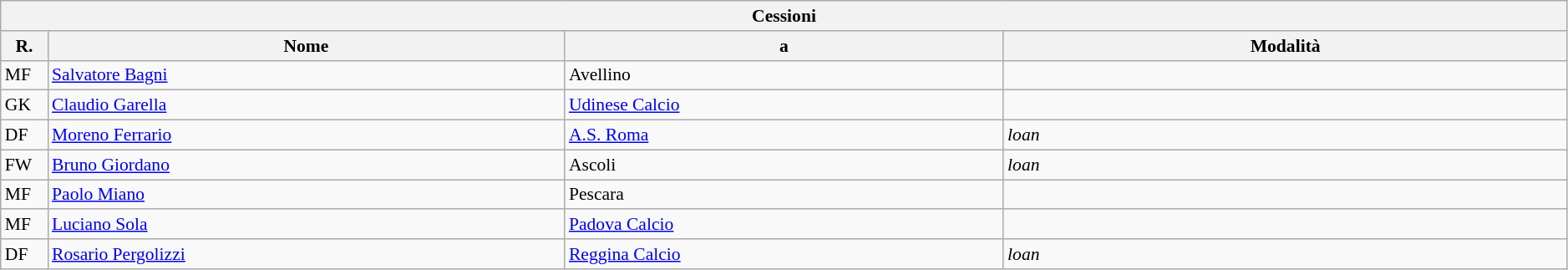<table class="wikitable" style="font-size:90%;width:99%;">
<tr>
<th colspan="4">Cessioni</th>
</tr>
<tr>
<th width=3%>R.</th>
<th width=33%>Nome</th>
<th width=28%>a</th>
<th width=36%>Modalità</th>
</tr>
<tr>
<td>MF</td>
<td><a href='#'>Salvatore Bagni</a></td>
<td>Avellino</td>
<td></td>
</tr>
<tr>
<td>GK</td>
<td><a href='#'>Claudio Garella</a></td>
<td><a href='#'>Udinese Calcio</a></td>
<td></td>
</tr>
<tr>
<td>DF</td>
<td><a href='#'>Moreno Ferrario</a></td>
<td><a href='#'>A.S. Roma</a></td>
<td><em>loan</em></td>
</tr>
<tr>
<td>FW</td>
<td><a href='#'>Bruno Giordano</a></td>
<td>Ascoli</td>
<td><em>loan</em></td>
</tr>
<tr>
<td>MF</td>
<td><a href='#'>Paolo Miano</a></td>
<td>Pescara</td>
<td></td>
</tr>
<tr>
<td>MF</td>
<td><a href='#'>Luciano Sola</a></td>
<td><a href='#'>Padova Calcio</a></td>
<td></td>
</tr>
<tr>
<td>DF</td>
<td><a href='#'>Rosario Pergolizzi</a></td>
<td><a href='#'>Reggina Calcio</a></td>
<td><em>loan</em></td>
</tr>
</table>
